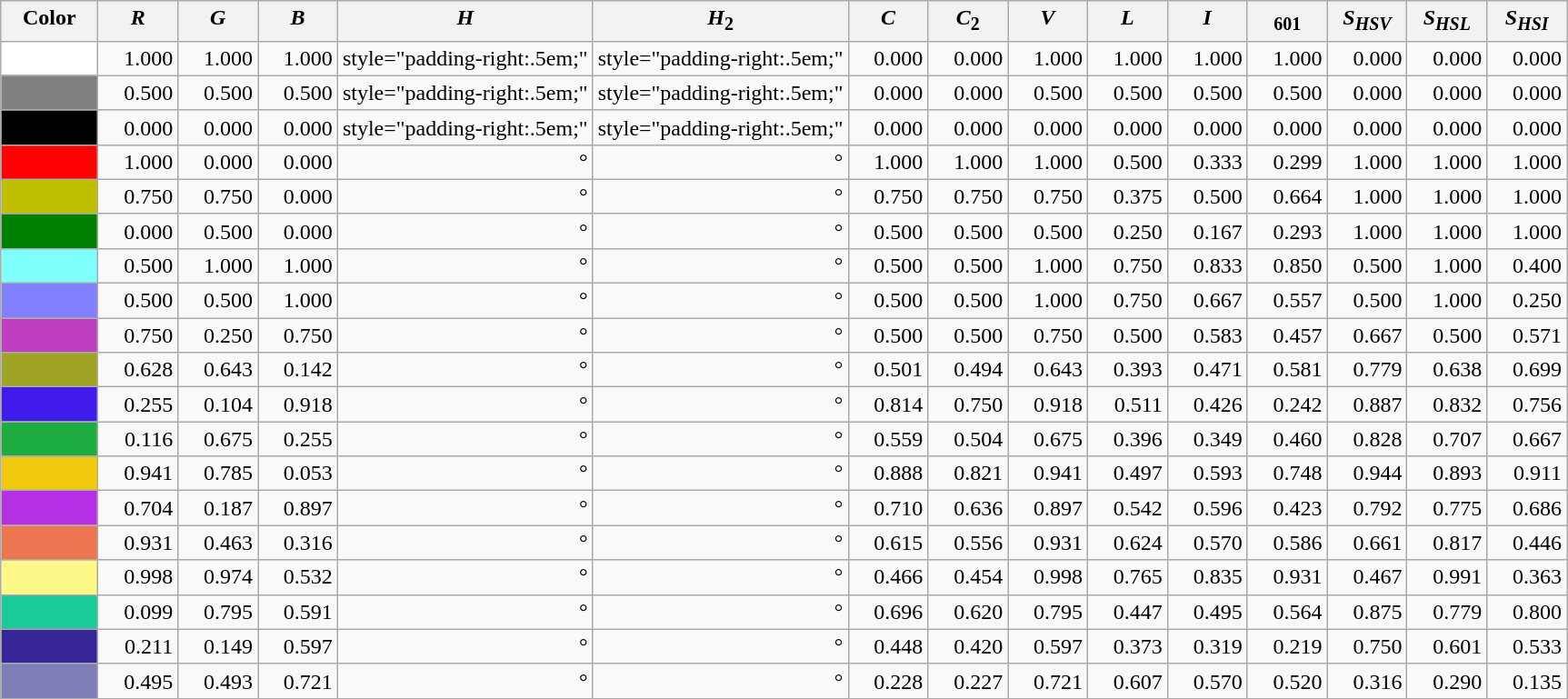<table class="wikitable" style="text-align:right;" cellpadding="6">
<tr style="text-align:center;vertical-align:baseline;">
<th>Color</th>
<th style="min-width:3.2em;"><em>R</em></th>
<th style="min-width:3.2em;"><em>G</em></th>
<th style="min-width:3.2em;"><em>B</em></th>
<th style="min-width:3.2em;"><em>H</em></th>
<th style="min-width:3.2em;"><em>H</em><sub>2</sub></th>
<th style="min-width:3.2em;"><em>C</em></th>
<th style="min-width:3.2em;"><em>C</em><sub>2</sub></th>
<th style="min-width:3.2em;"><em>V</em></th>
<th style="min-width:3.2em;"><em>L</em></th>
<th style="min-width:3.2em;"><em>I</em></th>
<th style="min-width:3.2em;"><em></em><sub>601</sub></th>
<th style="min-width:3.2em;"><em>S</em><sub><em>HSV</em></sub></th>
<th style="min-width:3.2em;"><em>S</em><sub><em>HSL</em></sub></th>
<th style="min-width:3.2em;"><em>S</em><sub><em>HSI</em></sub></th>
</tr>
<tr>
<td style="background-color:#FFFFFF; color:#FFFFFF"; title="#FFFFFF"; font-family=monospace, monospace>#FFFFFF</td>
<td>1.000</td>
<td>1.000</td>
<td>1.000</td>
<td>style="padding-right:.5em;" </td>
<td>style="padding-right:.5em;" </td>
<td>0.000</td>
<td>0.000</td>
<td>1.000</td>
<td>1.000</td>
<td>1.000</td>
<td>1.000</td>
<td>0.000</td>
<td>0.000</td>
<td>0.000</td>
</tr>
<tr>
<td style="background-color:#808080; color:#808080"; title="#808080"; font-family=monospace, monospace>#808080</td>
<td>0.500</td>
<td>0.500</td>
<td>0.500</td>
<td>style="padding-right:.5em;" </td>
<td>style="padding-right:.5em;" </td>
<td>0.000</td>
<td>0.000</td>
<td>0.500</td>
<td>0.500</td>
<td>0.500</td>
<td>0.500</td>
<td>0.000</td>
<td>0.000</td>
<td>0.000</td>
</tr>
<tr>
<td style="background-color:#000000; color:#000000"; title="#000000"; font-family=monospace, monospace>#000000</td>
<td>0.000</td>
<td>0.000</td>
<td>0.000</td>
<td>style="padding-right:.5em;" </td>
<td>style="padding-right:.5em;" </td>
<td>0.000</td>
<td>0.000</td>
<td>0.000</td>
<td>0.000</td>
<td>0.000</td>
<td>0.000</td>
<td>0.000</td>
<td>0.000</td>
<td>0.000</td>
</tr>
<tr>
<td style="background-color:#FF0000; color:#FF0000"; title="#FF0000"; font-family=monospace, monospace; font-family=monospace, monospace>#FF0000</td>
<td>1.000</td>
<td>0.000</td>
<td>0.000</td>
<td>°</td>
<td>°</td>
<td>1.000</td>
<td>1.000</td>
<td>1.000</td>
<td>0.500</td>
<td>0.333</td>
<td>0.299</td>
<td>1.000</td>
<td>1.000</td>
<td>1.000</td>
</tr>
<tr>
<td style="background-color:#BFBF00; color:#BFBF00"; title="#BFBF00"; font-family=monospace, monospace>#BFBF00</td>
<td>0.750</td>
<td>0.750</td>
<td>0.000</td>
<td>°</td>
<td>°</td>
<td>0.750</td>
<td>0.750</td>
<td>0.750</td>
<td>0.375</td>
<td>0.500</td>
<td>0.664</td>
<td>1.000</td>
<td>1.000</td>
<td>1.000</td>
</tr>
<tr>
<td style="background-color:#008000; color:#008000"; title="#008000"; font-family=monospace, monospace>#008000</td>
<td>0.000</td>
<td>0.500</td>
<td>0.000</td>
<td>°</td>
<td>°</td>
<td>0.500</td>
<td>0.500</td>
<td>0.500</td>
<td>0.250</td>
<td>0.167</td>
<td>0.293</td>
<td>1.000</td>
<td>1.000</td>
<td>1.000</td>
</tr>
<tr>
<td style="background-color:#80FFFF; color:#80FFFF"; title="#80FFFF"; font-family=monospace, monospace>#80FFFF</td>
<td>0.500</td>
<td>1.000</td>
<td>1.000</td>
<td>°</td>
<td>°</td>
<td>0.500</td>
<td>0.500</td>
<td>1.000</td>
<td>0.750</td>
<td>0.833</td>
<td>0.850</td>
<td>0.500</td>
<td>1.000</td>
<td>0.400</td>
</tr>
<tr>
<td style="background-color:#8080FF; color:#8080FF"; title="#8080FF"; font-family=monospace, monospace>#8080FF</td>
<td>0.500</td>
<td>0.500</td>
<td>1.000</td>
<td>°</td>
<td>°</td>
<td>0.500</td>
<td>0.500</td>
<td>1.000</td>
<td>0.750</td>
<td>0.667</td>
<td>0.557</td>
<td>0.500</td>
<td>1.000</td>
<td>0.250</td>
</tr>
<tr>
<td style="background-color:#BF40BF; color:#BF40BF"; title="#BF40BF"; font-family=monospace, monospace>#BF40BF</td>
<td>0.750</td>
<td>0.250</td>
<td>0.750</td>
<td>°</td>
<td>°</td>
<td>0.500</td>
<td>0.500</td>
<td>0.750</td>
<td>0.500</td>
<td>0.583</td>
<td>0.457</td>
<td>0.667</td>
<td>0.500</td>
<td>0.571</td>
</tr>
<tr>
<td style="background-color:#A0A424; color:#A0A424"; title="#A0A424"; font-family=monospace, monospace>#A0A424</td>
<td>0.628</td>
<td>0.643</td>
<td>0.142</td>
<td>°</td>
<td>°</td>
<td>0.501</td>
<td>0.494</td>
<td>0.643</td>
<td>0.393</td>
<td>0.471</td>
<td>0.581</td>
<td>0.779</td>
<td>0.638</td>
<td>0.699</td>
</tr>
<tr>
<td style="background-color:#411BEA; color:#411BEA"; title="#411BEA"; font-family=monospace, monospace>#411BEA</td>
<td>0.255</td>
<td>0.104</td>
<td>0.918</td>
<td>°</td>
<td>°</td>
<td>0.814</td>
<td>0.750</td>
<td>0.918</td>
<td>0.511</td>
<td>0.426</td>
<td>0.242</td>
<td>0.887</td>
<td>0.832</td>
<td>0.756</td>
</tr>
<tr>
<td style="background-color:#1EAC41; color:#1EAC41"; title="#1EAC41"; font-family=monospace, monospace>#1EAC41</td>
<td>0.116</td>
<td>0.675</td>
<td>0.255</td>
<td>°</td>
<td>°</td>
<td>0.559</td>
<td>0.504</td>
<td>0.675</td>
<td>0.396</td>
<td>0.349</td>
<td>0.460</td>
<td>0.828</td>
<td>0.707</td>
<td>0.667</td>
</tr>
<tr>
<td style="background-color:#F0C80E; color:#F0C80E"; title="#F0C80E"; font-family=monospace, monospace>#F0C80E</td>
<td>0.941</td>
<td>0.785</td>
<td>0.053</td>
<td>°</td>
<td>°</td>
<td>0.888</td>
<td>0.821</td>
<td>0.941</td>
<td>0.497</td>
<td>0.593</td>
<td>0.748</td>
<td>0.944</td>
<td>0.893</td>
<td>0.911</td>
</tr>
<tr>
<td style="background-color:#B430E5; color:#B430E5"; title="#B430E5"; font-family=monospace, monospace>#B430E5</td>
<td>0.704</td>
<td>0.187</td>
<td>0.897</td>
<td>°</td>
<td>°</td>
<td>0.710</td>
<td>0.636</td>
<td>0.897</td>
<td>0.542</td>
<td>0.596</td>
<td>0.423</td>
<td>0.792</td>
<td>0.775</td>
<td>0.686</td>
</tr>
<tr>
<td style="background-color:#ED7651; color:#ED7651"; title="#ED7651"; font-family=monospace, monospace>#ED7651</td>
<td>0.931</td>
<td>0.463</td>
<td>0.316</td>
<td>°</td>
<td>°</td>
<td>0.615</td>
<td>0.556</td>
<td>0.931</td>
<td>0.624</td>
<td>0.570</td>
<td>0.586</td>
<td>0.661</td>
<td>0.817</td>
<td>0.446</td>
</tr>
<tr>
<td style="background-color:#FEF888; color:#FEF888"; title="#FEF888"; font-family=monospace, monospace>#FEF888</td>
<td>0.998</td>
<td>0.974</td>
<td>0.532</td>
<td>°</td>
<td>°</td>
<td>0.466</td>
<td>0.454</td>
<td>0.998</td>
<td>0.765</td>
<td>0.835</td>
<td>0.931</td>
<td>0.467</td>
<td>0.991</td>
<td>0.363</td>
</tr>
<tr>
<td style="background-color:#19CB97; color:#19CB97"; title="#19CB97"; font-family=monospace, monospace>#19CB97</td>
<td>0.099</td>
<td>0.795</td>
<td>0.591</td>
<td>°</td>
<td>°</td>
<td>0.696</td>
<td>0.620</td>
<td>0.795</td>
<td>0.447</td>
<td>0.495</td>
<td>0.564</td>
<td>0.875</td>
<td>0.779</td>
<td>0.800</td>
</tr>
<tr>
<td style="background-color:#362698; color:#362698"; title="#362698"; font-family=monospace, monospace>#362698</td>
<td>0.211</td>
<td>0.149</td>
<td>0.597</td>
<td>°</td>
<td>°</td>
<td>0.448</td>
<td>0.420</td>
<td>0.597</td>
<td>0.373</td>
<td>0.319</td>
<td>0.219</td>
<td>0.750</td>
<td>0.601</td>
<td>0.533</td>
</tr>
<tr>
<td style="background-color:#7E7EB8; color:#7E7EB8"; title="#7E7EB8"; font-family=monospace, monospace>#7E7EB8</td>
<td>0.495</td>
<td>0.493</td>
<td>0.721</td>
<td>°</td>
<td>°</td>
<td>0.228</td>
<td>0.227</td>
<td>0.721</td>
<td>0.607</td>
<td>0.570</td>
<td>0.520</td>
<td>0.316</td>
<td>0.290</td>
<td>0.135</td>
</tr>
</table>
